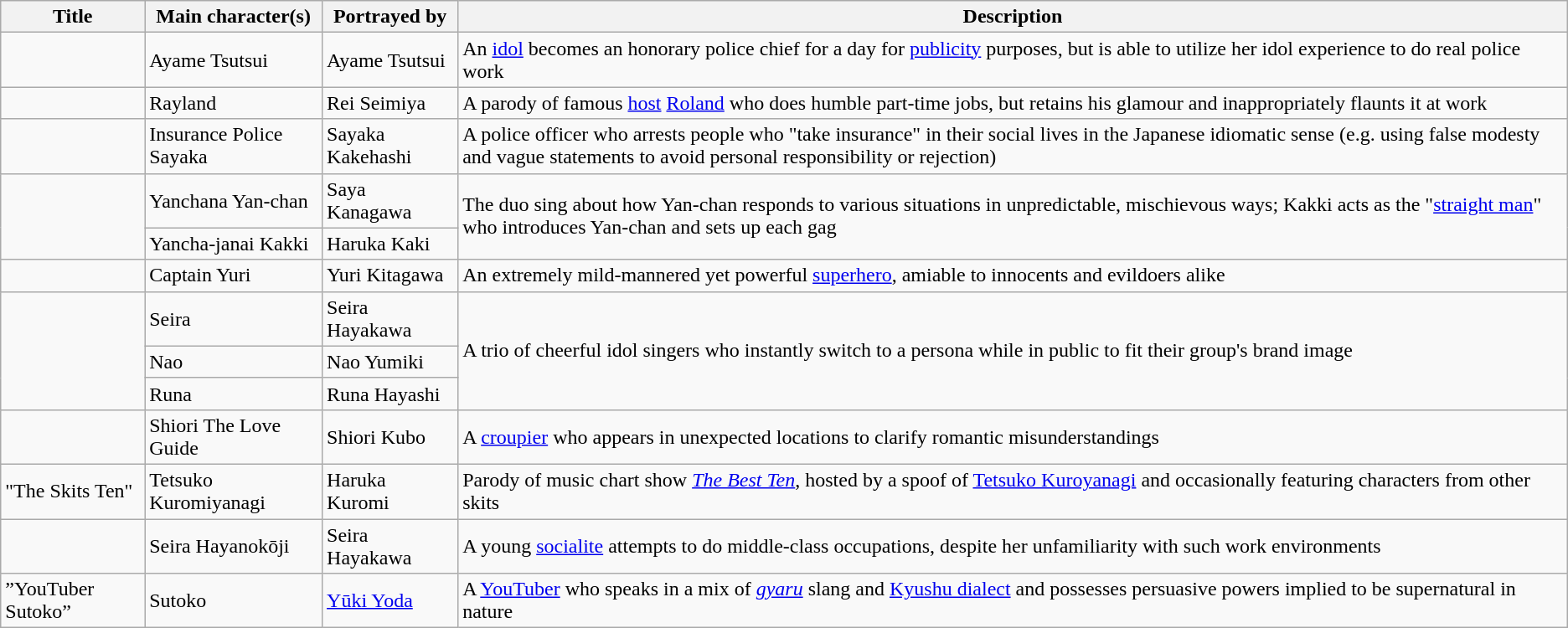<table class="wikitable sortable">
<tr>
<th>Title</th>
<th>Main character(s)</th>
<th>Portrayed by</th>
<th class=unsortable>Description</th>
</tr>
<tr>
<td></td>
<td>Ayame Tsutsui</td>
<td>Ayame Tsutsui</td>
<td>An <a href='#'>idol</a> becomes an honorary police chief for a day for <a href='#'>publicity</a> purposes, but is able to utilize her idol experience to do real police work</td>
</tr>
<tr>
<td></td>
<td>Rayland</td>
<td>Rei Seimiya</td>
<td>A parody of famous <a href='#'>host</a> <a href='#'>Roland</a> who does humble part-time jobs, but retains his glamour and inappropriately flaunts it at work</td>
</tr>
<tr>
<td></td>
<td>Insurance Police Sayaka</td>
<td>Sayaka Kakehashi</td>
<td>A police officer who arrests people who "take insurance" in their social lives in the Japanese idiomatic sense (e.g. using false modesty and vague statements to avoid personal responsibility or rejection)</td>
</tr>
<tr>
<td rowspan="2"></td>
<td>Yanchana Yan-chan</td>
<td>Saya Kanagawa</td>
<td rowspan="2">The duo sing about how Yan-chan responds to various situations in unpredictable, mischievous ways; Kakki acts as the "<a href='#'>straight man</a>" who introduces Yan-chan and sets up each gag</td>
</tr>
<tr>
<td>Yancha-janai Kakki</td>
<td>Haruka Kaki</td>
</tr>
<tr>
<td></td>
<td>Captain Yuri</td>
<td>Yuri Kitagawa</td>
<td>An extremely mild-mannered yet powerful <a href='#'>superhero</a>, amiable to innocents and evildoers alike</td>
</tr>
<tr>
<td rowspan="3"></td>
<td>Seira</td>
<td>Seira Hayakawa</td>
<td rowspan="3">A trio of cheerful idol singers who instantly switch to a  persona while in public to fit their group's brand image</td>
</tr>
<tr>
<td>Nao</td>
<td>Nao Yumiki</td>
</tr>
<tr>
<td>Runa</td>
<td>Runa Hayashi</td>
</tr>
<tr>
<td></td>
<td>Shiori The Love Guide</td>
<td>Shiori Kubo</td>
<td>A <a href='#'>croupier</a> who appears in unexpected locations to clarify romantic misunderstandings</td>
</tr>
<tr>
<td>"The Skits Ten"</td>
<td>Tetsuko Kuromiyanagi</td>
<td>Haruka Kuromi</td>
<td>Parody of music chart show <em><a href='#'>The Best Ten</a></em>, hosted by a spoof of <a href='#'>Tetsuko Kuroyanagi</a> and occasionally featuring characters from other skits</td>
</tr>
<tr>
<td></td>
<td>Seira Hayanokōji</td>
<td>Seira Hayakawa</td>
<td>A young <a href='#'>socialite</a> attempts to do middle-class occupations, despite her unfamiliarity with such work environments</td>
</tr>
<tr>
<td>”YouTuber Sutoko”</td>
<td>Sutoko</td>
<td><a href='#'>Yūki Yoda</a></td>
<td>A <a href='#'>YouTuber</a> who speaks in a mix of <em><a href='#'>gyaru</a></em> slang and <a href='#'>Kyushu dialect</a> and possesses persuasive powers implied to be supernatural in nature</td>
</tr>
</table>
